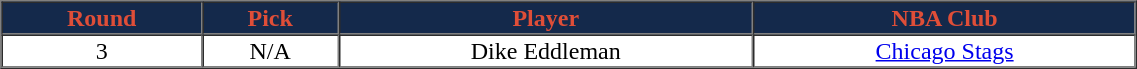<table cellpadding="1" border="1" cellspacing="0" width="60%" style="text-align:center;">
<tr style="background:#14294B; color:#DF4E38;">
<td><strong>Round</strong></td>
<td><strong>Pick</strong></td>
<td><strong>Player</strong></td>
<td><strong>NBA Club</strong></td>
</tr>
<tr align="center" bgcolor="">
<td>3</td>
<td>N/A</td>
<td>Dike Eddleman</td>
<td><a href='#'>Chicago Stags</a></td>
</tr>
<tr align="center" bgcolor="">
</tr>
</table>
